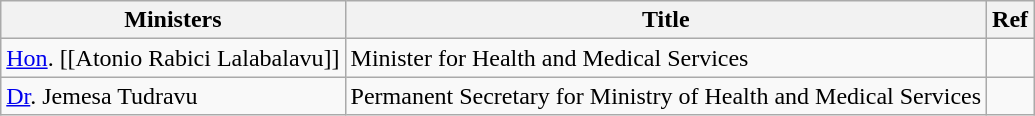<table class="wikitable">
<tr>
<th>Ministers</th>
<th>Title</th>
<th>Ref</th>
</tr>
<tr>
<td><a href='#'>Hon</a>. [[Atonio Rabici Lalabalavu]]</td>
<td>Minister for Health and Medical Services</td>
<td></td>
</tr>
<tr>
<td><a href='#'>Dr</a>. Jemesa Tudravu</td>
<td>Permanent Secretary for Ministry of Health and Medical Services</td>
<td></td>
</tr>
</table>
